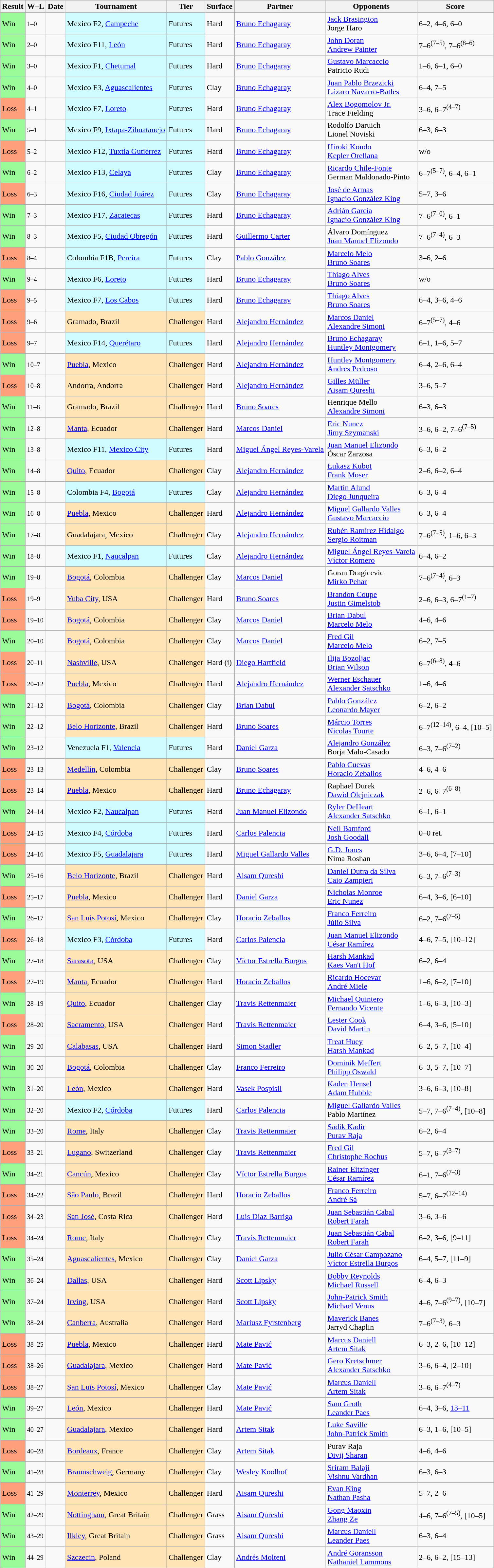<table class="sortable wikitable">
<tr>
<th>Result</th>
<th class="unsortable">W–L</th>
<th>Date</th>
<th>Tournament</th>
<th>Tier</th>
<th>Surface</th>
<th>Partner</th>
<th>Opponents</th>
<th class="unsortable">Score</th>
</tr>
<tr>
<td bgcolor=98fb98>Win</td>
<td><small>1–0</small></td>
<td></td>
<td style="background:#cffcff;">Mexico F2, <a href='#'>Campeche</a></td>
<td style="background:#cffcff;">Futures</td>
<td>Hard</td>
<td> <a href='#'>Bruno Echagaray</a></td>
<td> <a href='#'>Jack Brasington</a><br> Jorge Haro</td>
<td>6–2, 4–6, 6–0</td>
</tr>
<tr>
<td bgcolor=98fb98>Win</td>
<td><small>2–0</small></td>
<td></td>
<td style="background:#cffcff;">Mexico F11, <a href='#'>León</a></td>
<td style="background:#cffcff;">Futures</td>
<td>Hard</td>
<td> <a href='#'>Bruno Echagaray</a></td>
<td> <a href='#'>John Doran</a><br> <a href='#'>Andrew Painter</a></td>
<td>7–6<sup>(7–5)</sup>, 7–6<sup>(8–6)</sup></td>
</tr>
<tr>
<td bgcolor=98fb98>Win</td>
<td><small>3–0</small></td>
<td></td>
<td style="background:#cffcff;">Mexico F1, <a href='#'>Chetumal</a></td>
<td style="background:#cffcff;">Futures</td>
<td>Hard</td>
<td> <a href='#'>Bruno Echagaray</a></td>
<td> <a href='#'>Gustavo Marcaccio</a><br> Patricio Rudi</td>
<td>1–6, 6–1, 6–0</td>
</tr>
<tr>
<td bgcolor=98fb98>Win</td>
<td><small>4–0</small></td>
<td></td>
<td style="background:#cffcff;">Mexico F3, <a href='#'>Aguascalientes</a></td>
<td style="background:#cffcff;">Futures</td>
<td>Clay</td>
<td> <a href='#'>Bruno Echagaray</a></td>
<td> <a href='#'>Juan Pablo Brzezicki</a><br> <a href='#'>Lázaro Navarro-Batles</a></td>
<td>6–4, 7–5</td>
</tr>
<tr>
<td bgcolor=FFA07A>Loss</td>
<td><small>4–1</small></td>
<td></td>
<td style="background:#cffcff;">Mexico F7, <a href='#'>Loreto</a></td>
<td style="background:#cffcff;">Futures</td>
<td>Hard</td>
<td> <a href='#'>Bruno Echagaray</a></td>
<td> <a href='#'>Alex Bogomolov Jr.</a><br> Trace Fielding</td>
<td>3–6, 6–7<sup>(4–7)</sup></td>
</tr>
<tr>
<td bgcolor=98fb98>Win</td>
<td><small>5–1</small></td>
<td></td>
<td style="background:#cffcff;">Mexico F9, <a href='#'>Ixtapa-Zihuatanejo</a></td>
<td bgcolor=cffcff>Futures</td>
<td>Hard</td>
<td> <a href='#'>Bruno Echagaray</a></td>
<td> Rodolfo Daruich<br> Lionel Noviski</td>
<td>6–3, 6–3</td>
</tr>
<tr>
<td bgcolor=FFA07A>Loss</td>
<td><small>5–2</small></td>
<td></td>
<td style="background:#cffcff;">Mexico F12, <a href='#'>Tuxtla Gutiérrez</a></td>
<td style="background:#cffcff;">Futures</td>
<td>Hard</td>
<td> <a href='#'>Bruno Echagaray</a></td>
<td> <a href='#'>Hiroki Kondo</a><br> <a href='#'>Kepler Orellana</a></td>
<td>w/o</td>
</tr>
<tr>
<td bgcolor=98fb98>Win</td>
<td><small>6–2</small></td>
<td></td>
<td style="background:#cffcff;">Mexico F13, <a href='#'>Celaya</a></td>
<td style="background:#cffcff;">Futures</td>
<td>Clay</td>
<td> <a href='#'>Bruno Echagaray</a></td>
<td> <a href='#'>Ricardo Chile-Fonte</a><br> German Maldonado-Pinto</td>
<td>6–7<sup>(5–7)</sup>, 6–4, 6–1</td>
</tr>
<tr>
<td bgcolor=FFA07A>Loss</td>
<td><small>6–3</small></td>
<td></td>
<td style="background:#cffcff;">Mexico F16, <a href='#'>Ciudad Juárez</a></td>
<td style="background:#cffcff;">Futures</td>
<td>Clay</td>
<td> <a href='#'>Bruno Echagaray</a></td>
<td> <a href='#'>José de Armas</a><br> <a href='#'>Ignacio González King</a></td>
<td>5–7, 3–6</td>
</tr>
<tr>
<td bgcolor=98fb98>Win</td>
<td><small>7–3</small></td>
<td></td>
<td style="background:#cffcff;">Mexico F17, <a href='#'>Zacatecas</a></td>
<td style="background:#cffcff;">Futures</td>
<td>Hard</td>
<td> <a href='#'>Bruno Echagaray</a></td>
<td> <a href='#'>Adrián García</a><br> <a href='#'>Ignacio González King</a></td>
<td>7–6<sup>(7–0)</sup>, 6–1</td>
</tr>
<tr>
<td bgcolor=98fb98>Win</td>
<td><small>8–3</small></td>
<td></td>
<td style="background:#cffcff;">Mexico F5, <a href='#'>Ciudad Obregón</a></td>
<td style="background:#cffcff;">Futures</td>
<td>Hard</td>
<td> <a href='#'>Guillermo Carter</a></td>
<td> Álvaro Domínguez<br> <a href='#'>Juan Manuel Elizondo</a></td>
<td>7–6<sup>(7–4)</sup>, 6–3</td>
</tr>
<tr>
<td bgcolor=FFA07A>Loss</td>
<td><small>8–4</small></td>
<td></td>
<td style="background:#cffcff;">Colombia F1B, <a href='#'>Pereira</a></td>
<td style="background:#cffcff;">Futures</td>
<td>Clay</td>
<td> <a href='#'>Pablo González</a></td>
<td> <a href='#'>Marcelo Melo</a><br> <a href='#'>Bruno Soares</a></td>
<td>3–6, 2–6</td>
</tr>
<tr>
<td bgcolor=98FB98>Win</td>
<td><small>9–4</small></td>
<td></td>
<td style="background:#cffcff;">Mexico F6, <a href='#'>Loreto</a></td>
<td style="background:#cffcff;">Futures</td>
<td>Hard</td>
<td> <a href='#'>Bruno Echagaray</a></td>
<td> <a href='#'>Thiago Alves</a><br> <a href='#'>Bruno Soares</a></td>
<td>w/o</td>
</tr>
<tr>
<td bgcolor=FFA07A>Loss</td>
<td><small>9–5</small></td>
<td></td>
<td style="background:#cffcff;">Mexico F7, <a href='#'>Los Cabos</a></td>
<td style="background:#cffcff;">Futures</td>
<td>Hard</td>
<td> <a href='#'>Bruno Echagaray</a></td>
<td> <a href='#'>Thiago Alves</a><br> <a href='#'>Bruno Soares</a></td>
<td>6–4, 3–6, 4–6</td>
</tr>
<tr>
<td bgcolor=FFA07A>Loss</td>
<td><small>9–6</small></td>
<td></td>
<td style="background:moccasin;">Gramado, Brazil</td>
<td style="background:moccasin;">Challenger</td>
<td>Hard</td>
<td> <a href='#'>Alejandro Hernández</a></td>
<td> <a href='#'>Marcos Daniel</a><br> <a href='#'>Alexandre Simoni</a></td>
<td>6–7<sup>(5–7)</sup>, 4–6</td>
</tr>
<tr>
<td bgcolor=FFA07A>Loss</td>
<td><small>9–7</small></td>
<td></td>
<td style="background:#cffcff;">Mexico F14, <a href='#'>Querétaro</a></td>
<td style="background:#cffcff;">Futures</td>
<td>Hard</td>
<td> <a href='#'>Alejandro Hernández</a></td>
<td> <a href='#'>Bruno Echagaray</a><br> <a href='#'>Huntley Montgomery</a></td>
<td>6–1, 1–6, 5–7</td>
</tr>
<tr>
<td bgcolor=98FB98>Win</td>
<td><small>10–7</small></td>
<td></td>
<td style="background:moccasin;"><a href='#'>Puebla</a>, Mexico</td>
<td style="background:moccasin;">Challenger</td>
<td>Hard</td>
<td> <a href='#'>Alejandro Hernández</a></td>
<td> <a href='#'>Huntley Montgomery</a><br> <a href='#'>Andres Pedroso</a></td>
<td>6–4, 2–6, 6–4</td>
</tr>
<tr>
<td bgcolor=FFA07A>Loss</td>
<td><small>10–8</small></td>
<td></td>
<td style="background:moccasin;">Andorra, Andorra</td>
<td style="background:moccasin;">Challenger</td>
<td>Hard</td>
<td> <a href='#'>Alejandro Hernández</a></td>
<td> <a href='#'>Gilles Müller</a><br> <a href='#'>Aisam Qureshi</a></td>
<td>3–6, 5–7</td>
</tr>
<tr>
<td bgcolor=98FB98>Win</td>
<td><small>11–8</small></td>
<td></td>
<td style="background:moccasin;">Gramado, Brazil</td>
<td style="background:moccasin;">Challenger</td>
<td>Hard</td>
<td> <a href='#'>Bruno Soares</a></td>
<td> Henrique Mello<br> <a href='#'>Alexandre Simoni</a></td>
<td>6–3, 6–3</td>
</tr>
<tr>
<td bgcolor=98FB98>Win</td>
<td><small>12–8</small></td>
<td></td>
<td style="background:moccasin;"><a href='#'>Manta</a>, Ecuador</td>
<td style="background:moccasin;">Challenger</td>
<td>Hard</td>
<td> <a href='#'>Marcos Daniel</a></td>
<td> <a href='#'>Eric Nunez</a><br> <a href='#'>Jimy Szymanski</a></td>
<td>3–6, 6–2, 7–6<sup>(7–5)</sup></td>
</tr>
<tr>
<td bgcolor=98FB98>Win</td>
<td><small>13–8</small></td>
<td></td>
<td style="background:#cffcff;">Mexico F11, <a href='#'>Mexico City</a></td>
<td style="background:#cffcff;">Futures</td>
<td>Hard</td>
<td> <a href='#'>Miguel Ángel Reyes-Varela</a></td>
<td> <a href='#'>Juan Manuel Elizondo</a><br> Óscar Zarzosa</td>
<td>6–3, 6–2</td>
</tr>
<tr>
<td bgcolor=98FB98>Win</td>
<td><small>14–8</small></td>
<td></td>
<td style="background:moccasin;"><a href='#'>Quito</a>, Ecuador</td>
<td style="background:moccasin;">Challenger</td>
<td>Clay</td>
<td> <a href='#'>Alejandro Hernández</a></td>
<td> <a href='#'>Łukasz Kubot</a><br> <a href='#'>Frank Moser</a></td>
<td>2–6, 6–2, 6–4</td>
</tr>
<tr>
<td bgcolor=98FB98>Win</td>
<td><small>15–8</small></td>
<td></td>
<td style="background:#cffcff;">Colombia F4, <a href='#'>Bogotá</a></td>
<td style="background:#cffcff;">Futures</td>
<td>Clay</td>
<td> <a href='#'>Alejandro Hernández</a></td>
<td> <a href='#'>Martín Alund</a><br> <a href='#'>Diego Junqueira</a></td>
<td>6–3, 6–4</td>
</tr>
<tr>
<td bgcolor=98FB98>Win</td>
<td><small>16–8</small></td>
<td></td>
<td style="background:moccasin;"><a href='#'>Puebla</a>, Mexico</td>
<td style="background:moccasin;">Challenger</td>
<td>Hard</td>
<td> <a href='#'>Alejandro Hernández</a></td>
<td> <a href='#'>Miguel Gallardo Valles</a><br> <a href='#'>Gustavo Marcaccio</a></td>
<td>6–3, 6–4</td>
</tr>
<tr>
<td bgcolor=98FB98>Win</td>
<td><small>17–8</small></td>
<td></td>
<td style="background:moccasin;">Guadalajara, Mexico</td>
<td style="background:moccasin;">Challenger</td>
<td>Clay</td>
<td> <a href='#'>Alejandro Hernández</a></td>
<td> <a href='#'>Rubén Ramírez Hidalgo</a><br> <a href='#'>Sergio Roitman</a></td>
<td>7–6<sup>(7–5)</sup>, 1–6, 6–3</td>
</tr>
<tr>
<td bgcolor=98FB98>Win</td>
<td><small>18–8</small></td>
<td></td>
<td style="background:#cffcff;">Mexico F1, <a href='#'>Naucalpan</a></td>
<td style="background:#cffcff;">Futures</td>
<td>Clay</td>
<td> <a href='#'>Alejandro Hernández</a></td>
<td> <a href='#'>Miguel Ángel Reyes-Varela</a><br> <a href='#'>Víctor Romero</a></td>
<td>6–4, 6–2</td>
</tr>
<tr>
<td bgcolor=98FB98>Win</td>
<td><small>19–8</small></td>
<td></td>
<td style="background:moccasin;"><a href='#'>Bogotá</a>, Colombia</td>
<td style="background:moccasin;">Challenger</td>
<td>Clay</td>
<td> <a href='#'>Marcos Daniel</a></td>
<td> Goran Dragicevic<br> <a href='#'>Mirko Pehar</a></td>
<td>7–6<sup>(7–4)</sup>, 6–3</td>
</tr>
<tr>
<td bgcolor=FFA07A>Loss</td>
<td><small>19–9</small></td>
<td></td>
<td style="background:moccasin;"><a href='#'>Yuba City</a>, USA</td>
<td style="background:moccasin;">Challenger</td>
<td>Hard</td>
<td> <a href='#'>Bruno Soares</a></td>
<td> <a href='#'>Brandon Coupe</a><br> <a href='#'>Justin Gimelstob</a></td>
<td>2–6, 6–3, 6–7<sup>(1–7)</sup></td>
</tr>
<tr>
<td bgcolor=FFA07A>Loss</td>
<td><small>19–10</small></td>
<td></td>
<td style="background:moccasin;"><a href='#'>Bogotá</a>, Colombia</td>
<td style="background:moccasin;">Challenger</td>
<td>Clay</td>
<td> <a href='#'>Marcos Daniel</a></td>
<td> <a href='#'>Brian Dabul</a><br> <a href='#'>Marcelo Melo</a></td>
<td>4–6, 4–6</td>
</tr>
<tr>
<td bgcolor=98FB98>Win</td>
<td><small>20–10</small></td>
<td></td>
<td style="background:moccasin;"><a href='#'>Bogotá</a>, Colombia</td>
<td style="background:moccasin;">Challenger</td>
<td>Clay</td>
<td> <a href='#'>Marcos Daniel</a></td>
<td> <a href='#'>Fred Gil</a><br> <a href='#'>Marcelo Melo</a></td>
<td>6–2, 7–5</td>
</tr>
<tr>
<td bgcolor=FFA07A>Loss</td>
<td><small>20–11</small></td>
<td></td>
<td style="background:moccasin;"><a href='#'>Nashville</a>, USA</td>
<td style="background:moccasin;">Challenger</td>
<td>Hard (i)</td>
<td> <a href='#'>Diego Hartfield</a></td>
<td> <a href='#'>Ilija Bozoljac</a><br> <a href='#'>Brian Wilson</a></td>
<td>6–7<sup>(6–8)</sup>, 4–6</td>
</tr>
<tr>
<td bgcolor=FFA07A>Loss</td>
<td><small>20–12</small></td>
<td></td>
<td style="background:moccasin;"><a href='#'>Puebla</a>, Mexico</td>
<td style="background:moccasin;">Challenger</td>
<td>Hard</td>
<td> <a href='#'>Alejandro Hernández</a></td>
<td> <a href='#'>Werner Eschauer</a><br> <a href='#'>Alexander Satschko</a></td>
<td>1–6, 4–6</td>
</tr>
<tr>
<td bgcolor=98FB98>Win</td>
<td><small>21–12</small></td>
<td></td>
<td style="background:moccasin;"><a href='#'>Bogotá</a>, Colombia</td>
<td style="background:moccasin;">Challenger</td>
<td>Clay</td>
<td> <a href='#'>Brian Dabul</a></td>
<td> <a href='#'>Pablo González</a><br> <a href='#'>Leonardo Mayer</a></td>
<td>6–2, 6–2</td>
</tr>
<tr>
<td bgcolor=98FB98>Win</td>
<td><small>22–12</small></td>
<td></td>
<td style="background:moccasin;"><a href='#'>Belo Horizonte</a>, Brazil</td>
<td style="background:moccasin;">Challenger</td>
<td>Hard</td>
<td> <a href='#'>Bruno Soares</a></td>
<td> <a href='#'>Márcio Torres</a><br> <a href='#'>Nicolas Tourte</a></td>
<td>6–7<sup>(12–14)</sup>, 6–4, [10–5]</td>
</tr>
<tr>
<td bgcolor=98FB98>Win</td>
<td><small>23–12</small></td>
<td></td>
<td style="background:#cffcff;">Venezuela F1, <a href='#'>Valencia</a></td>
<td style="background:#cffcff;">Futures</td>
<td>Hard</td>
<td> <a href='#'>Daniel Garza</a></td>
<td> <a href='#'>Alejandro González</a><br> Borja Malo-Casado</td>
<td>6–3, 7–6<sup>(7–2)</sup></td>
</tr>
<tr>
<td bgcolor=FFA07A>Loss</td>
<td><small>23–13</small></td>
<td></td>
<td style="background:moccasin;"><a href='#'>Medellín</a>, Colombia</td>
<td style="background:moccasin;">Challenger</td>
<td>Clay</td>
<td> <a href='#'>Bruno Soares</a></td>
<td> <a href='#'>Pablo Cuevas</a><br> <a href='#'>Horacio Zeballos</a></td>
<td>4–6, 4–6</td>
</tr>
<tr>
<td bgcolor=FFA07A>Loss</td>
<td><small>23–14</small></td>
<td></td>
<td style="background:moccasin;"><a href='#'>Puebla</a>, Mexico</td>
<td style="background:moccasin;">Challenger</td>
<td>Hard</td>
<td> <a href='#'>Bruno Echagaray</a></td>
<td> Raphael Durek<br> <a href='#'>Dawid Olejniczak</a></td>
<td>2–6, 6–7<sup>(6–8)</sup></td>
</tr>
<tr>
<td bgcolor=98FB98>Win</td>
<td><small>24–14</small></td>
<td></td>
<td style="background:#cffcff;">Mexico F2, <a href='#'>Naucalpan</a></td>
<td style="background:#cffcff;">Futures</td>
<td>Hard</td>
<td> <a href='#'>Juan Manuel Elizondo</a></td>
<td> <a href='#'>Ryler DeHeart</a><br> <a href='#'>Alexander Satschko</a></td>
<td>6–1, 6–1</td>
</tr>
<tr>
<td bgcolor=FFA07A>Loss</td>
<td><small>24–15</small></td>
<td></td>
<td style="background:#cffcff;">Mexico F4, <a href='#'>Córdoba</a></td>
<td style="background:#cffcff;">Futures</td>
<td>Hard</td>
<td> <a href='#'>Carlos Palencia</a></td>
<td> <a href='#'>Neil Bamford</a><br> <a href='#'>Josh Goodall</a></td>
<td>0–0 ret.</td>
</tr>
<tr>
<td bgcolor=FFA07A>Loss</td>
<td><small>24–16</small></td>
<td></td>
<td style="background:#cffcff;">Mexico F5, <a href='#'>Guadalajara</a></td>
<td style="background:#cffcff;">Futures</td>
<td>Hard</td>
<td> <a href='#'>Miguel Gallardo Valles</a></td>
<td> <a href='#'>G.D. Jones</a><br> Nima Roshan</td>
<td>3–6, 6–4, [7–10]</td>
</tr>
<tr>
<td bgcolor=98FB98>Win</td>
<td><small>25–16</small></td>
<td></td>
<td style="background:moccasin;"><a href='#'>Belo Horizonte</a>, Brazil</td>
<td style="background:moccasin;">Challenger</td>
<td>Hard</td>
<td> <a href='#'>Aisam Qureshi</a></td>
<td> <a href='#'>Daniel Dutra da Silva</a><br> <a href='#'>Caio Zampieri</a></td>
<td>6–3, 7–6<sup>(7–3)</sup></td>
</tr>
<tr>
<td bgcolor=FFA07A>Loss</td>
<td><small>25–17</small></td>
<td></td>
<td style="background:moccasin;"><a href='#'>Puebla</a>, Mexico</td>
<td style="background:moccasin;">Challenger</td>
<td>Hard</td>
<td> <a href='#'>Daniel Garza</a></td>
<td> <a href='#'>Nicholas Monroe</a><br> <a href='#'>Eric Nunez</a></td>
<td>6–4, 3–6, [6–10]</td>
</tr>
<tr>
<td bgcolor=98FB98>Win</td>
<td><small>26–17</small></td>
<td><a href='#'></a></td>
<td style="background:moccasin;"><a href='#'>San Luis Potosí</a>, Mexico</td>
<td style="background:moccasin;">Challenger</td>
<td>Clay</td>
<td> <a href='#'>Horacio Zeballos</a></td>
<td> <a href='#'>Franco Ferreiro</a><br> <a href='#'>Júlio Silva</a></td>
<td>6–2, 7–6<sup>(7–5)</sup></td>
</tr>
<tr>
<td bgcolor=FFA07A>Loss</td>
<td><small>26–18</small></td>
<td></td>
<td style="background:#cffcff;">Mexico F3, <a href='#'>Córdoba</a></td>
<td style="background:#cffcff;">Futures</td>
<td>Hard</td>
<td> <a href='#'>Carlos Palencia</a></td>
<td> <a href='#'>Juan Manuel Elizondo</a><br> <a href='#'>César Ramírez</a></td>
<td>4–6, 7–5, [10–12]</td>
</tr>
<tr>
<td bgcolor=98FB98>Win</td>
<td><small>27–18</small></td>
<td><a href='#'></a></td>
<td style="background:moccasin;"><a href='#'>Sarasota</a>, USA</td>
<td style="background:moccasin;">Challenger</td>
<td>Clay</td>
<td> <a href='#'>Víctor Estrella Burgos</a></td>
<td> <a href='#'>Harsh Mankad</a><br> <a href='#'>Kaes Van't Hof</a></td>
<td>6–2, 6–4</td>
</tr>
<tr>
<td bgcolor=FFA07A>Loss</td>
<td><small>27–19</small></td>
<td><a href='#'></a></td>
<td style="background:moccasin;"><a href='#'>Manta</a>, Ecuador</td>
<td style="background:moccasin;">Challenger</td>
<td>Hard</td>
<td> <a href='#'>Horacio Zeballos</a></td>
<td> <a href='#'>Ricardo Hocevar</a><br> <a href='#'>André Miele</a></td>
<td>1–6, 6–2, [7–10]</td>
</tr>
<tr>
<td bgcolor=98FB98>Win</td>
<td><small>28–19</small></td>
<td><a href='#'></a></td>
<td style="background:moccasin;"><a href='#'>Quito</a>, Ecuador</td>
<td style="background:moccasin;">Challenger</td>
<td>Clay</td>
<td> <a href='#'>Travis Rettenmaier</a></td>
<td> <a href='#'>Michael Quintero</a><br> <a href='#'>Fernando Vicente</a></td>
<td>1–6, 6–3, [10–3]</td>
</tr>
<tr>
<td bgcolor=FFA07A>Loss</td>
<td><small>28–20</small></td>
<td><a href='#'></a></td>
<td style="background:moccasin;"><a href='#'>Sacramento</a>, USA</td>
<td style="background:moccasin;">Challenger</td>
<td>Hard</td>
<td> <a href='#'>Travis Rettenmaier</a></td>
<td> <a href='#'>Lester Cook</a><br> <a href='#'>David Martin</a></td>
<td>6–4, 3–6, [5–10]</td>
</tr>
<tr>
<td bgcolor=98FB98>Win</td>
<td><small>29–20</small></td>
<td><a href='#'></a></td>
<td style="background:moccasin;"><a href='#'>Calabasas</a>, USA</td>
<td style="background:moccasin;">Challenger</td>
<td>Hard</td>
<td> <a href='#'>Simon Stadler</a></td>
<td> <a href='#'>Treat Huey</a><br> <a href='#'>Harsh Mankad</a></td>
<td>6–2, 5–7, [10–4]</td>
</tr>
<tr>
<td bgcolor=98FB98>Win</td>
<td><small>30–20</small></td>
<td><a href='#'></a></td>
<td style="background:moccasin;"><a href='#'>Bogotá</a>, Colombia</td>
<td style="background:moccasin;">Challenger</td>
<td>Clay</td>
<td> <a href='#'>Franco Ferreiro</a></td>
<td> <a href='#'>Dominik Meffert</a><br> <a href='#'>Philipp Oswald</a></td>
<td>6–3, 5–7, [10–7]</td>
</tr>
<tr>
<td bgcolor=98FB98>Win</td>
<td><small>31–20</small></td>
<td><a href='#'></a></td>
<td style="background:moccasin;"><a href='#'>León</a>, Mexico</td>
<td style="background:moccasin;">Challenger</td>
<td>Hard</td>
<td> <a href='#'>Vasek Pospisil</a></td>
<td> <a href='#'>Kaden Hensel</a><br> <a href='#'>Adam Hubble</a></td>
<td>3–6, 6–3, [10–8]</td>
</tr>
<tr>
<td bgcolor=98FB98>Win</td>
<td><small>32–20</small></td>
<td></td>
<td style="background:#cffcff;">Mexico F2, <a href='#'>Córdoba</a></td>
<td style="background:#cffcff;">Futures</td>
<td>Hard</td>
<td> <a href='#'>Carlos Palencia</a></td>
<td> <a href='#'>Miguel Gallardo Valles</a><br> Pablo Martínez</td>
<td>5–7, 7–6<sup>(7–4)</sup>, [10–8]</td>
</tr>
<tr>
<td bgcolor=98FB98>Win</td>
<td><small>33–20</small></td>
<td><a href='#'></a></td>
<td style="background:moccasin;"><a href='#'>Rome</a>, Italy</td>
<td style="background:moccasin;">Challenger</td>
<td>Clay</td>
<td> <a href='#'>Travis Rettenmaier</a></td>
<td> <a href='#'>Sadik Kadir</a><br> <a href='#'>Purav Raja</a></td>
<td>6–2, 6–4</td>
</tr>
<tr>
<td bgcolor=FFA07A>Loss</td>
<td><small>33–21</small></td>
<td><a href='#'></a></td>
<td style="background:moccasin;"><a href='#'>Lugano</a>, Switzerland</td>
<td style="background:moccasin;">Challenger</td>
<td>Clay</td>
<td> <a href='#'>Travis Rettenmaier</a></td>
<td> <a href='#'>Fred Gil</a><br> <a href='#'>Christophe Rochus</a></td>
<td>5–7, 6–7<sup>(3–7)</sup></td>
</tr>
<tr>
<td bgcolor=98FB98>Win</td>
<td><small>34–21</small></td>
<td><a href='#'></a></td>
<td style="background:moccasin;"><a href='#'>Cancún</a>, Mexico</td>
<td style="background:moccasin;">Challenger</td>
<td>Clay</td>
<td> <a href='#'>Víctor Estrella Burgos</a></td>
<td> <a href='#'>Rainer Eitzinger</a><br> <a href='#'>César Ramírez</a></td>
<td>6–1, 7–6<sup>(7–3)</sup></td>
</tr>
<tr>
<td bgcolor=FFA07A>Loss</td>
<td><small>34–22</small></td>
<td><a href='#'></a></td>
<td style="background:moccasin;"><a href='#'>São Paulo</a>, Brazil</td>
<td style="background:moccasin;">Challenger</td>
<td>Hard</td>
<td> <a href='#'>Horacio Zeballos</a></td>
<td> <a href='#'>Franco Ferreiro</a><br> <a href='#'>André Sá</a></td>
<td>5–7, 6–7<sup>(12–14)</sup></td>
</tr>
<tr>
<td bgcolor=FFA07A>Loss</td>
<td><small>34–23</small></td>
<td><a href='#'></a></td>
<td style="background:moccasin;"><a href='#'>San José</a>, Costa Rica</td>
<td style="background:moccasin;">Challenger</td>
<td>Hard</td>
<td> <a href='#'>Luis Díaz Barriga</a></td>
<td> <a href='#'>Juan Sebastián Cabal</a><br> <a href='#'>Robert Farah</a></td>
<td>3–6, 3–6</td>
</tr>
<tr>
<td bgcolor=FFA07A>Loss</td>
<td><small>34–24</small></td>
<td><a href='#'></a></td>
<td style="background:moccasin;"><a href='#'>Rome</a>, Italy</td>
<td style="background:moccasin;">Challenger</td>
<td>Clay</td>
<td> <a href='#'>Travis Rettenmaier</a></td>
<td> <a href='#'>Juan Sebastián Cabal</a><br> <a href='#'>Robert Farah</a></td>
<td>6–2, 3–6, [9–11]</td>
</tr>
<tr>
<td bgcolor=98FB98>Win</td>
<td><small>35–24</small></td>
<td><a href='#'></a></td>
<td style="background:moccasin;"><a href='#'>Aguascalientes</a>, Mexico</td>
<td style="background:moccasin;">Challenger</td>
<td>Clay</td>
<td> <a href='#'>Daniel Garza</a></td>
<td> <a href='#'>Julio César Campozano</a><br> <a href='#'>Víctor Estrella Burgos</a></td>
<td>6–4, 5–7, [11–9]</td>
</tr>
<tr>
<td bgcolor=98FB98>Win</td>
<td><small>36–24</small></td>
<td><a href='#'></a></td>
<td style="background:moccasin;"><a href='#'>Dallas</a>, USA</td>
<td style="background:moccasin;">Challenger</td>
<td>Hard</td>
<td> <a href='#'>Scott Lipsky</a></td>
<td> <a href='#'>Bobby Reynolds</a><br> <a href='#'>Michael Russell</a></td>
<td>6–4, 6–3</td>
</tr>
<tr>
<td bgcolor=98FB98>Win</td>
<td><small>37–24</small></td>
<td><a href='#'></a></td>
<td style="background:moccasin;"><a href='#'>Irving</a>, USA</td>
<td style="background:moccasin;">Challenger</td>
<td>Hard</td>
<td> <a href='#'>Scott Lipsky</a></td>
<td> <a href='#'>John-Patrick Smith</a><br> <a href='#'>Michael Venus</a></td>
<td>4–6, 7–6<sup>(9–7)</sup>, [10–7]</td>
</tr>
<tr>
<td bgcolor=98FB98>Win</td>
<td><small>38–24</small></td>
<td><a href='#'></a></td>
<td style="background:moccasin;"><a href='#'>Canberra</a>, Australia</td>
<td style="background:moccasin;">Challenger</td>
<td>Hard</td>
<td> <a href='#'>Mariusz Fyrstenberg</a></td>
<td> <a href='#'>Maverick Banes</a><br> Jarryd Chaplin</td>
<td>7–6<sup>(7–3)</sup>, 6–3</td>
</tr>
<tr>
<td bgcolor=FFA07A>Loss</td>
<td><small>38–25</small></td>
<td><a href='#'></a></td>
<td style="background:moccasin;"><a href='#'>Puebla</a>, Mexico</td>
<td style="background:moccasin;">Challenger</td>
<td>Hard</td>
<td> <a href='#'>Mate Pavić</a></td>
<td> <a href='#'>Marcus Daniell</a><br> <a href='#'>Artem Sitak</a></td>
<td>6–3, 2–6, [10–12]</td>
</tr>
<tr>
<td bgcolor=FFA07A>Loss</td>
<td><small>38–26</small></td>
<td><a href='#'></a></td>
<td style="background:moccasin;"><a href='#'>Guadalajara</a>, Mexico</td>
<td style="background:moccasin;">Challenger</td>
<td>Hard</td>
<td> <a href='#'>Mate Pavić</a></td>
<td> <a href='#'>Gero Kretschmer</a><br> <a href='#'>Alexander Satschko</a></td>
<td>3–6, 6–4, [2–10]</td>
</tr>
<tr>
<td bgcolor=FFA07A>Loss</td>
<td><small>38–27</small></td>
<td><a href='#'></a></td>
<td style="background:moccasin;"><a href='#'>San Luis Potosí</a>, Mexico</td>
<td style="background:moccasin;">Challenger</td>
<td>Clay</td>
<td> <a href='#'>Mate Pavić</a></td>
<td> <a href='#'>Marcus Daniell</a><br> <a href='#'>Artem Sitak</a></td>
<td>3–6, 6–7<sup>(4–7)</sup></td>
</tr>
<tr>
<td bgcolor=98FB98>Win</td>
<td><small>39–27</small></td>
<td><a href='#'></a></td>
<td style="background:moccasin;"><a href='#'>León</a>, Mexico</td>
<td style="background:moccasin;">Challenger</td>
<td>Hard</td>
<td> <a href='#'>Mate Pavić</a></td>
<td> <a href='#'>Sam Groth</a><br> <a href='#'>Leander Paes</a></td>
<td>6–4, 3–6, <a href='#'>13–11</a></td>
</tr>
<tr>
<td bgcolor=98FB98>Win</td>
<td><small>40–27</small></td>
<td><a href='#'></a></td>
<td style="background:moccasin;"><a href='#'>Guadalajara</a>, Mexico</td>
<td style="background:moccasin;">Challenger</td>
<td>Hard</td>
<td> <a href='#'>Artem Sitak</a></td>
<td> <a href='#'>Luke Saville</a><br> <a href='#'>John-Patrick Smith</a></td>
<td>6–3, 1–6, [10–5]</td>
</tr>
<tr>
<td bgcolor=FFA07A>Loss</td>
<td><small>40–28</small></td>
<td><a href='#'></a></td>
<td style="background:moccasin;"><a href='#'>Bordeaux</a>, France</td>
<td style="background:moccasin;">Challenger</td>
<td>Clay</td>
<td> <a href='#'>Artem Sitak</a></td>
<td> Purav Raja<br> <a href='#'>Divij Sharan</a></td>
<td>4–6, 4–6</td>
</tr>
<tr>
<td bgcolor=98FB98>Win</td>
<td><small>41–28</small></td>
<td><a href='#'></a></td>
<td style="background:moccasin;"><a href='#'>Braunschweig</a>, Germany</td>
<td style="background:moccasin;">Challenger</td>
<td>Clay</td>
<td> <a href='#'>Wesley Koolhof</a></td>
<td> <a href='#'>Sriram Balaji</a><br> <a href='#'>Vishnu Vardhan</a></td>
<td>6–3, 6–3</td>
</tr>
<tr>
<td bgcolor=FFA07A>Loss</td>
<td><small>41–29</small></td>
<td><a href='#'></a></td>
<td style="background:moccasin;"><a href='#'>Monterrey</a>, Mexico</td>
<td style="background:moccasin;">Challenger</td>
<td>Hard</td>
<td> <a href='#'>Aisam Qureshi</a></td>
<td> <a href='#'>Evan King</a><br> <a href='#'>Nathan Pasha</a></td>
<td>5–7, 2–6</td>
</tr>
<tr>
<td bgcolor=98FB98>Win</td>
<td><small>42–29</small></td>
<td><a href='#'></a></td>
<td style="background:moccasin;"><a href='#'>Nottingham</a>, Great Britain</td>
<td style="background:moccasin;">Challenger</td>
<td>Grass</td>
<td> <a href='#'>Aisam Qureshi</a></td>
<td> <a href='#'>Gong Maoxin</a><br> <a href='#'>Zhang Ze</a></td>
<td>4–6, 7–6<sup>(7–5)</sup>, [10–5]</td>
</tr>
<tr>
<td bgcolor=98FB98>Win</td>
<td><small>43–29</small></td>
<td><a href='#'></a></td>
<td style="background:moccasin;"><a href='#'>Ilkley</a>, Great Britain</td>
<td style="background:moccasin;">Challenger</td>
<td>Grass</td>
<td> <a href='#'>Aisam Qureshi</a></td>
<td> <a href='#'>Marcus Daniell</a><br> <a href='#'>Leander Paes</a></td>
<td>6–3, 6–4</td>
</tr>
<tr>
<td bgcolor=98FB98>Win</td>
<td><small>44–29</small></td>
<td><a href='#'></a></td>
<td style="background:moccasin;"><a href='#'>Szczecin</a>, Poland</td>
<td style="background:moccasin;">Challenger</td>
<td>Clay</td>
<td> <a href='#'>Andrés Molteni</a></td>
<td> <a href='#'>André Göransson</a><br> <a href='#'>Nathaniel Lammons</a></td>
<td>2–6, 6–2, [15–13]</td>
</tr>
</table>
